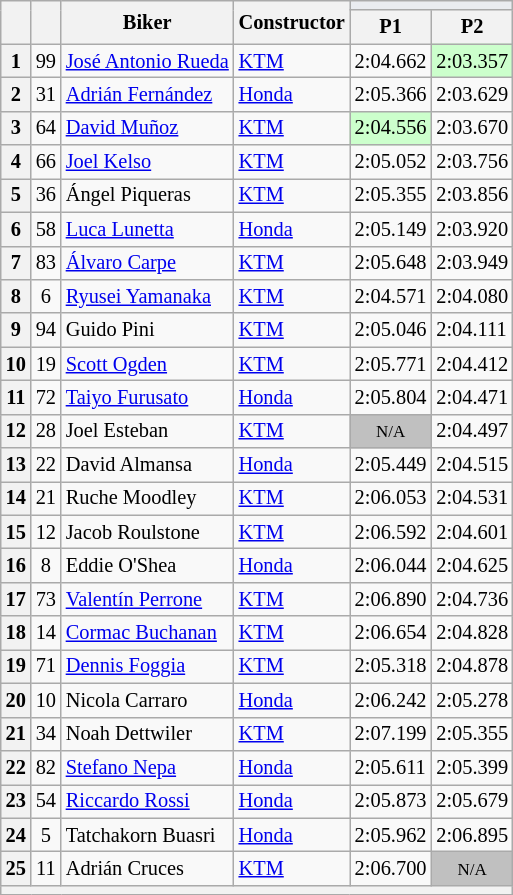<table class="wikitable sortable" style="font-size: 85%;">
<tr>
<th rowspan="2"></th>
<th rowspan="2"></th>
<th rowspan="2">Biker</th>
<th rowspan="2">Constructor</th>
<th colspan="3" style="background:#eaecf0; text-align:center;"></th>
</tr>
<tr>
<th scope="col">P1</th>
<th scope="col">P2</th>
</tr>
<tr>
<th scope="row">1</th>
<td align="center">99</td>
<td> <a href='#'>José Antonio Rueda</a></td>
<td><a href='#'>KTM</a></td>
<td>2:04.662</td>
<td style="background:#ccffcc;">2:03.357</td>
</tr>
<tr>
<th scope="row">2</th>
<td align="center">31</td>
<td> <a href='#'>Adrián Fernández</a></td>
<td><a href='#'>Honda</a></td>
<td>2:05.366</td>
<td>2:03.629</td>
</tr>
<tr>
<th scope="row">3</th>
<td align="center">64</td>
<td> <a href='#'>David Muñoz</a></td>
<td><a href='#'>KTM</a></td>
<td style="background:#ccffcc;">2:04.556</td>
<td>2:03.670</td>
</tr>
<tr>
<th scope="row">4</th>
<td align="center">66</td>
<td> <a href='#'>Joel Kelso</a></td>
<td><a href='#'>KTM</a></td>
<td>2:05.052</td>
<td>2:03.756</td>
</tr>
<tr>
<th scope="row">5</th>
<td align="center">36</td>
<td> Ángel Piqueras</td>
<td><a href='#'>KTM</a></td>
<td>2:05.355</td>
<td>2:03.856</td>
</tr>
<tr>
<th scope="row">6</th>
<td align="center">58</td>
<td> <a href='#'>Luca Lunetta</a></td>
<td><a href='#'>Honda</a></td>
<td>2:05.149</td>
<td>2:03.920</td>
</tr>
<tr>
<th scope="row">7</th>
<td align="center">83</td>
<td> <a href='#'>Álvaro Carpe</a></td>
<td><a href='#'>KTM</a></td>
<td>2:05.648</td>
<td>2:03.949</td>
</tr>
<tr>
<th scope="row">8</th>
<td align="center">6</td>
<td> <a href='#'>Ryusei Yamanaka</a></td>
<td><a href='#'>KTM</a></td>
<td>2:04.571</td>
<td>2:04.080</td>
</tr>
<tr>
<th scope="row">9</th>
<td align="center">94</td>
<td> Guido Pini</td>
<td><a href='#'>KTM</a></td>
<td>2:05.046</td>
<td>2:04.111</td>
</tr>
<tr>
<th scope="row">10</th>
<td align="center">19</td>
<td> <a href='#'>Scott Ogden</a></td>
<td><a href='#'>KTM</a></td>
<td>2:05.771</td>
<td>2:04.412</td>
</tr>
<tr>
<th scope="row">11</th>
<td align="center">72</td>
<td> <a href='#'>Taiyo Furusato</a></td>
<td><a href='#'>Honda</a></td>
<td>2:05.804</td>
<td>2:04.471</td>
</tr>
<tr>
<th scope="row">12</th>
<td align="center">28</td>
<td> Joel Esteban</td>
<td><a href='#'>KTM</a></td>
<td style="background: silver" align="center" data-sort-value="19"><small>N/A</small></td>
<td>2:04.497</td>
</tr>
<tr>
<th scope="row">13</th>
<td align="center">22</td>
<td> David Almansa</td>
<td><a href='#'>Honda</a></td>
<td>2:05.449</td>
<td>2:04.515</td>
</tr>
<tr>
<th scope="row">14</th>
<td align="center">21</td>
<td> Ruche Moodley</td>
<td><a href='#'>KTM</a></td>
<td>2:06.053</td>
<td>2:04.531</td>
</tr>
<tr>
<th scope="row">15</th>
<td align="center">12</td>
<td> Jacob Roulstone</td>
<td><a href='#'>KTM</a></td>
<td>2:06.592</td>
<td>2:04.601</td>
</tr>
<tr>
<th scope="row">16</th>
<td align="center">8</td>
<td> Eddie O'Shea</td>
<td><a href='#'>Honda</a></td>
<td>2:06.044</td>
<td>2:04.625</td>
</tr>
<tr>
<th scope="row">17</th>
<td align="center">73</td>
<td> <a href='#'>Valentín Perrone</a></td>
<td><a href='#'>KTM</a></td>
<td>2:06.890</td>
<td>2:04.736</td>
</tr>
<tr>
<th scope="row">18</th>
<td align="center">14</td>
<td> <a href='#'>Cormac Buchanan</a></td>
<td><a href='#'>KTM</a></td>
<td>2:06.654</td>
<td>2:04.828</td>
</tr>
<tr>
<th scope="row">19</th>
<td align="center">71</td>
<td> <a href='#'>Dennis Foggia</a></td>
<td><a href='#'>KTM</a></td>
<td>2:05.318</td>
<td>2:04.878</td>
</tr>
<tr>
<th scope="row">20</th>
<td align="center">10</td>
<td> Nicola Carraro</td>
<td><a href='#'>Honda</a></td>
<td>2:06.242</td>
<td>2:05.278</td>
</tr>
<tr>
<th scope="row">21</th>
<td align="center">34</td>
<td> Noah Dettwiler</td>
<td><a href='#'>KTM</a></td>
<td>2:07.199</td>
<td>2:05.355</td>
</tr>
<tr>
<th scope="row">22</th>
<td align="center">82</td>
<td> <a href='#'>Stefano Nepa</a></td>
<td><a href='#'>Honda</a></td>
<td>2:05.611</td>
<td>2:05.399</td>
</tr>
<tr>
<th scope="row">23</th>
<td align="center">54</td>
<td> <a href='#'>Riccardo Rossi</a></td>
<td><a href='#'>Honda</a></td>
<td>2:05.873</td>
<td>2:05.679</td>
</tr>
<tr>
<th scope="row">24</th>
<td align="center">5</td>
<td> Tatchakorn Buasri</td>
<td><a href='#'>Honda</a></td>
<td>2:05.962</td>
<td>2:06.895</td>
</tr>
<tr>
<th scope="row">25</th>
<td align="center">11</td>
<td> Adrián Cruces</td>
<td><a href='#'>KTM</a></td>
<td>2:06.700</td>
<td style="background: silver" align="center" data-sort-value="19"><small>N/A</small></td>
</tr>
<tr>
<th colspan="7"></th>
</tr>
</table>
